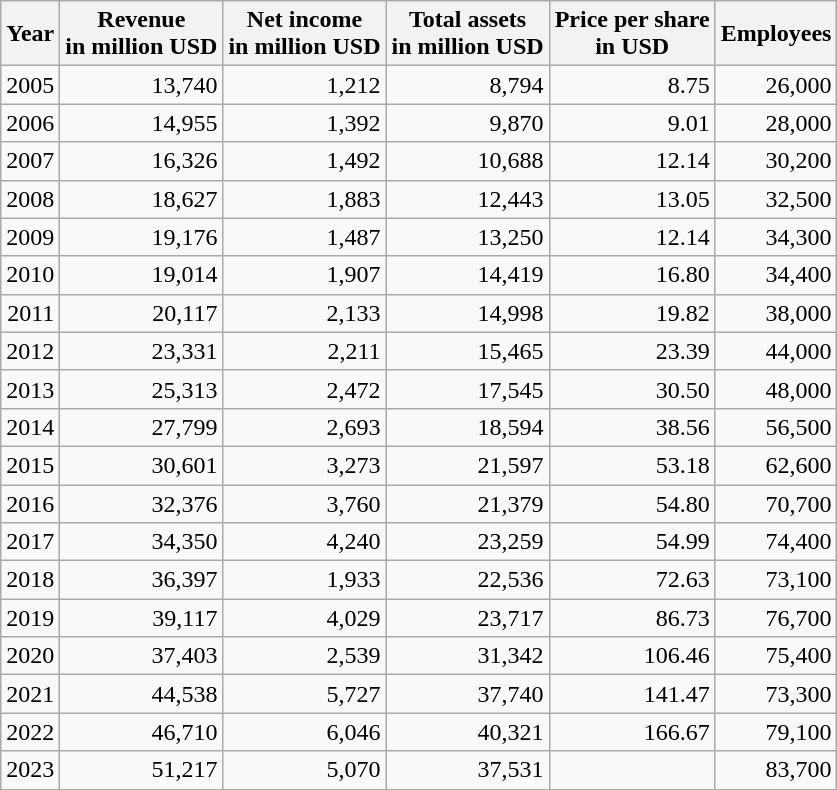<table class="wikitable float-left" style="text-align: right;">
<tr>
<th>Year</th>
<th>Revenue<br>in million USD</th>
<th>Net income<br>in million USD</th>
<th>Total assets<br>in million USD</th>
<th>Price per share<br>in USD</th>
<th>Employees</th>
</tr>
<tr>
<td>2005</td>
<td>13,740</td>
<td>1,212</td>
<td>8,794</td>
<td>8.75</td>
<td>26,000</td>
</tr>
<tr>
<td>2006</td>
<td>14,955</td>
<td>1,392</td>
<td>9,870</td>
<td>9.01</td>
<td>28,000</td>
</tr>
<tr>
<td>2007</td>
<td>16,326</td>
<td>1,492</td>
<td>10,688</td>
<td>12.14</td>
<td>30,200</td>
</tr>
<tr>
<td>2008</td>
<td>18,627</td>
<td>1,883</td>
<td>12,443</td>
<td>13.05</td>
<td>32,500</td>
</tr>
<tr>
<td>2009</td>
<td>19,176</td>
<td>1,487</td>
<td>13,250</td>
<td>12.14</td>
<td>34,300</td>
</tr>
<tr>
<td>2010</td>
<td>19,014</td>
<td>1,907</td>
<td>14,419</td>
<td>16.80</td>
<td>34,400</td>
</tr>
<tr>
<td>2011</td>
<td>20,117</td>
<td>2,133</td>
<td>14,998</td>
<td>19.82</td>
<td>38,000</td>
</tr>
<tr>
<td>2012</td>
<td>23,331</td>
<td>2,211</td>
<td>15,465</td>
<td>23.39</td>
<td>44,000</td>
</tr>
<tr>
<td>2013</td>
<td>25,313</td>
<td>2,472</td>
<td>17,545</td>
<td>30.50</td>
<td>48,000</td>
</tr>
<tr>
<td>2014</td>
<td>27,799</td>
<td>2,693</td>
<td>18,594</td>
<td>38.56</td>
<td>56,500</td>
</tr>
<tr>
<td>2015</td>
<td>30,601</td>
<td>3,273</td>
<td>21,597</td>
<td>53.18</td>
<td>62,600</td>
</tr>
<tr>
<td>2016</td>
<td>32,376</td>
<td>3,760</td>
<td>21,379</td>
<td>54.80</td>
<td>70,700</td>
</tr>
<tr>
<td>2017</td>
<td>34,350</td>
<td>4,240</td>
<td>23,259</td>
<td>54.99</td>
<td>74,400</td>
</tr>
<tr>
<td>2018</td>
<td>36,397</td>
<td>1,933</td>
<td>22,536</td>
<td>72.63</td>
<td>73,100</td>
</tr>
<tr>
<td>2019</td>
<td>39,117</td>
<td>4,029</td>
<td>23,717</td>
<td>86.73</td>
<td>76,700</td>
</tr>
<tr>
<td>2020</td>
<td>37,403</td>
<td>2,539</td>
<td>31,342</td>
<td>106.46</td>
<td>75,400</td>
</tr>
<tr>
<td>2021</td>
<td>44,538</td>
<td>5,727</td>
<td>37,740</td>
<td>141.47</td>
<td>73,300</td>
</tr>
<tr>
<td>2022</td>
<td>46,710</td>
<td>6,046</td>
<td>40,321</td>
<td>166.67</td>
<td>79,100</td>
</tr>
<tr>
<td>2023</td>
<td>51,217</td>
<td>5,070</td>
<td>37,531</td>
<td></td>
<td>83,700</td>
</tr>
</table>
